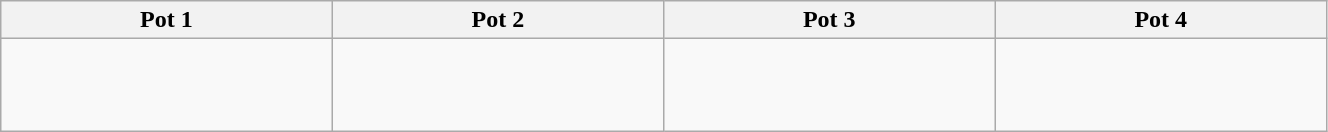<table class="wikitable" style="width:70%;">
<tr>
<th width=25%>Pot 1</th>
<th width=25%>Pot 2</th>
<th width=25%>Pot 3</th>
<th width=25%>Pot 4</th>
</tr>
<tr>
<td><br><br><br></td>
<td><br><br><br></td>
<td><br><br><br></td>
<td><br><br><br></td>
</tr>
</table>
